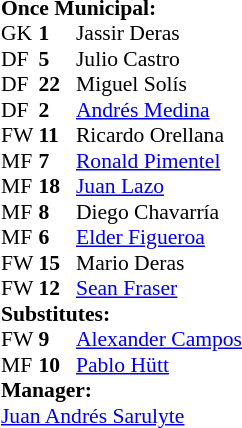<table style="font-size: 90%" cellspacing="0" cellpadding="0" align=right>
<tr>
<td colspan="4"><strong>Once Municipal:</strong></td>
</tr>
<tr>
<th width="25"></th>
<th width="25"></th>
</tr>
<tr>
<td>GK</td>
<td><strong>1</strong></td>
<td> Jassir Deras</td>
</tr>
<tr>
<td>DF</td>
<td><strong>5</strong></td>
<td> Julio Castro</td>
</tr>
<tr>
<td>DF</td>
<td><strong>22</strong></td>
<td> Miguel Solís</td>
</tr>
<tr>
<td>DF</td>
<td><strong>2</strong></td>
<td> <a href='#'>Andrés Medina</a></td>
</tr>
<tr>
<td>FW</td>
<td><strong>11</strong></td>
<td> Ricardo Orellana</td>
<td></td>
<td></td>
</tr>
<tr>
<td>MF</td>
<td><strong>7</strong></td>
<td> <a href='#'>Ronald Pimentel</a></td>
</tr>
<tr>
<td>MF</td>
<td><strong>18</strong></td>
<td> <a href='#'>Juan Lazo</a> </td>
</tr>
<tr>
<td>MF</td>
<td><strong>8</strong></td>
<td> Diego Chavarría</td>
</tr>
<tr>
<td>MF</td>
<td><strong>6</strong></td>
<td> <a href='#'>Elder Figueroa</a> </td>
</tr>
<tr>
<td>FW</td>
<td><strong>15</strong></td>
<td> Mario Deras </td>
<td></td>
<td></td>
</tr>
<tr>
<td>FW</td>
<td><strong>12</strong></td>
<td> <a href='#'>Sean Fraser</a> </td>
</tr>
<tr>
<td colspan=3><strong>Substitutes:</strong></td>
</tr>
<tr>
<td>FW</td>
<td><strong>9</strong></td>
<td> <a href='#'>Alexander Campos</a> </td>
<td></td>
<td></td>
</tr>
<tr>
<td>MF</td>
<td><strong>10</strong></td>
<td> <a href='#'>Pablo Hütt</a></td>
<td></td>
<td></td>
</tr>
<tr>
<td colspan=3><strong>Manager:</strong></td>
</tr>
<tr>
<td colspan=4> <a href='#'>Juan Andrés Sarulyte</a></td>
</tr>
</table>
